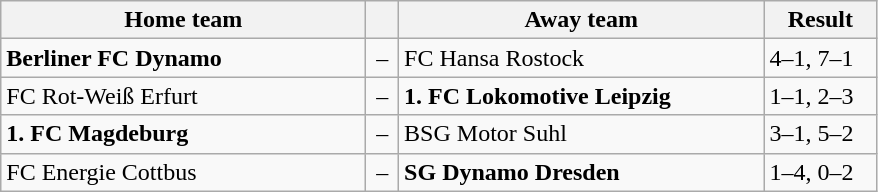<table class="wikitable" style="width:585px;" border="1">
<tr>
<th style="width:250px;" align="left">Home team</th>
<th style="width:15px;"></th>
<th style="width:250px;" align="left">Away team</th>
<th style="width:70px;" align="center;">Result</th>
</tr>
<tr>
<td><strong>Berliner FC Dynamo</strong></td>
<td align="center">–</td>
<td>FC Hansa Rostock</td>
<td>4–1, 7–1</td>
</tr>
<tr>
<td>FC Rot-Weiß Erfurt</td>
<td align="center">–</td>
<td><strong>1. FC Lokomotive Leipzig</strong></td>
<td>1–1, 2–3</td>
</tr>
<tr>
<td><strong>1. FC Magdeburg</strong></td>
<td align="center">–</td>
<td>BSG Motor Suhl</td>
<td>3–1, 5–2</td>
</tr>
<tr>
<td>FC Energie Cottbus</td>
<td align="center">–</td>
<td><strong>SG Dynamo Dresden</strong></td>
<td>1–4, 0–2</td>
</tr>
</table>
